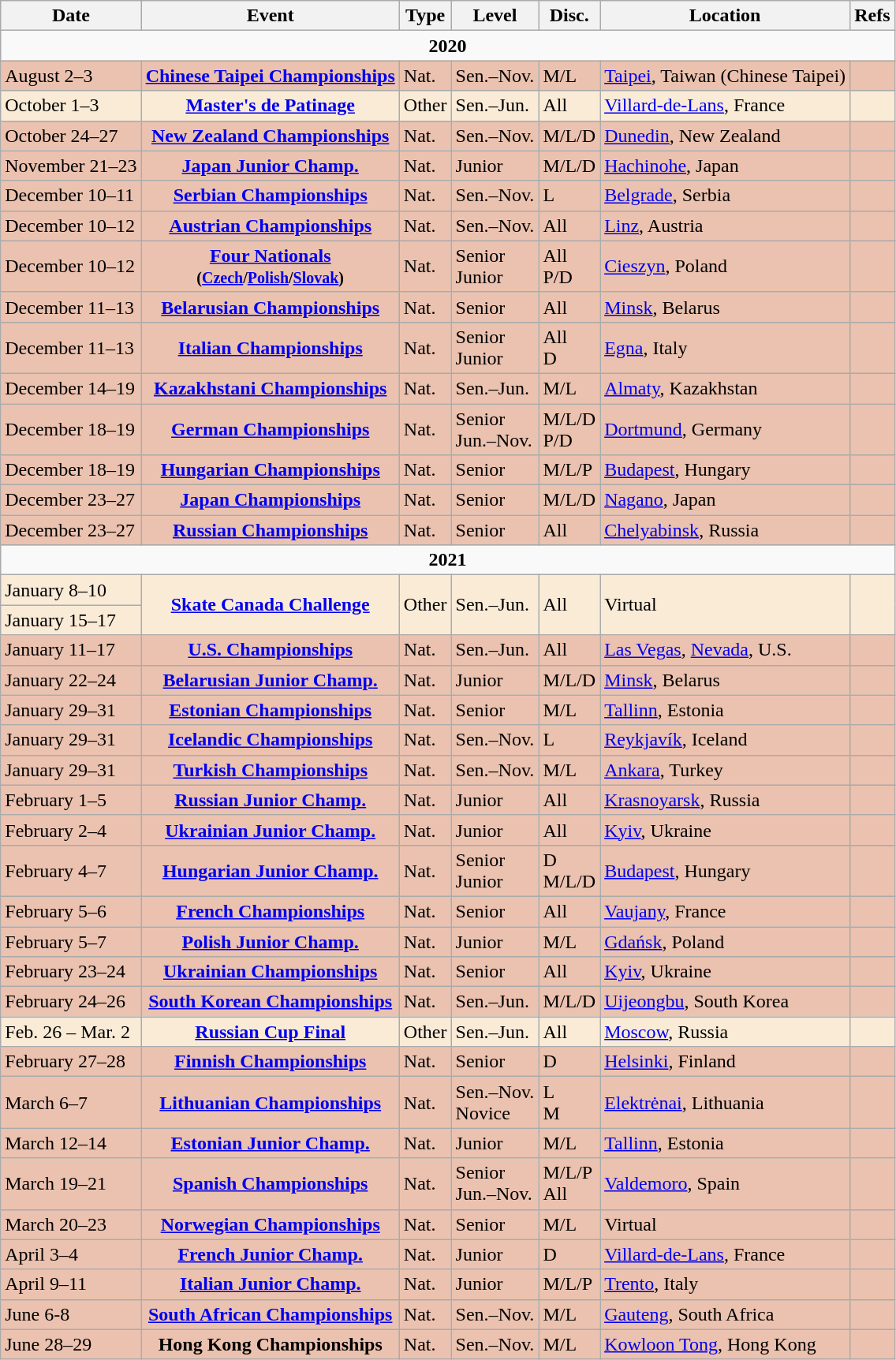<table class="wikitable">
<tr>
<th>Date</th>
<th>Event</th>
<th>Type</th>
<th>Level</th>
<th>Disc.</th>
<th>Location</th>
<th>Refs</th>
</tr>
<tr>
<td colspan="7" style="text-align:center;"><strong>2020</strong></td>
</tr>
<tr bgcolor=EBC2AF>
<td>August 2–3</td>
<td align=center><strong><a href='#'>Chinese Taipei Championships</a></strong></td>
<td>Nat.</td>
<td>Sen.–Nov.</td>
<td>M/L</td>
<td><a href='#'>Taipei</a>, Taiwan (Chinese Taipei)</td>
<td></td>
</tr>
<tr bgcolor=FAEBD7>
<td>October 1–3</td>
<td align=center><strong><a href='#'>Master's de Patinage</a></strong></td>
<td>Other</td>
<td>Sen.–Jun.</td>
<td>All</td>
<td><a href='#'>Villard-de-Lans</a>, France</td>
<td></td>
</tr>
<tr bgcolor=EBC2AF>
<td>October 24–27</td>
<td align=center><strong><a href='#'>New Zealand Championships</a></strong></td>
<td>Nat.</td>
<td>Sen.–Nov.</td>
<td>M/L/D</td>
<td><a href='#'>Dunedin</a>, New Zealand</td>
<td></td>
</tr>
<tr bgcolor=EBC2AF>
<td>November 21–23</td>
<td align=center><strong><a href='#'>Japan Junior Champ.</a></strong></td>
<td>Nat.</td>
<td>Junior</td>
<td>M/L/D</td>
<td><a href='#'>Hachinohe</a>, Japan</td>
<td></td>
</tr>
<tr bgcolor=EBC2AF>
<td>December 10–11</td>
<td align=center><strong><a href='#'>Serbian Championships</a></strong></td>
<td>Nat.</td>
<td>Sen.–Nov.</td>
<td>L</td>
<td><a href='#'>Belgrade</a>, Serbia</td>
<td></td>
</tr>
<tr bgcolor=EBC2AF>
<td>December 10–12</td>
<td align=center><strong><a href='#'>Austrian Championships</a></strong></td>
<td>Nat.</td>
<td>Sen.–Nov.</td>
<td>All</td>
<td><a href='#'>Linz</a>, Austria</td>
<td></td>
</tr>
<tr bgcolor=EBC2AF>
<td>December 10–12</td>
<td align=center><strong><a href='#'>Four Nationals</a> <br> <small>(<a href='#'>Czech</a>/<a href='#'>Polish</a>/<a href='#'>Slovak</a>)</small></strong></td>
<td>Nat.</td>
<td>Senior<br>Junior</td>
<td>All<br>P/D</td>
<td><a href='#'>Cieszyn</a>, Poland</td>
<td></td>
</tr>
<tr bgcolor=EBC2AF>
<td>December 11–13</td>
<td align=center><strong><a href='#'>Belarusian Championships</a></strong></td>
<td>Nat.</td>
<td>Senior</td>
<td>All</td>
<td><a href='#'>Minsk</a>, Belarus</td>
<td></td>
</tr>
<tr bgcolor=EBC2AF>
<td>December 11–13</td>
<td align=center><strong><a href='#'>Italian Championships</a></strong></td>
<td>Nat.</td>
<td>Senior<br>Junior</td>
<td>All<br>D</td>
<td><a href='#'>Egna</a>, Italy</td>
<td></td>
</tr>
<tr bgcolor=EBC2AF>
<td>December 14–19</td>
<td align=center><strong><a href='#'>Kazakhstani Championships</a></strong></td>
<td>Nat.</td>
<td>Sen.–Jun.</td>
<td>M/L</td>
<td><a href='#'>Almaty</a>, Kazakhstan</td>
<td></td>
</tr>
<tr bgcolor=EBC2AF>
<td>December 18–19</td>
<td align=center><strong><a href='#'>German Championships</a></strong></td>
<td>Nat.</td>
<td>Senior<br>Jun.–Nov.</td>
<td>M/L/D<br>P/D</td>
<td><a href='#'>Dortmund</a>, Germany</td>
<td></td>
</tr>
<tr bgcolor=EBC2AF>
<td>December 18–19</td>
<td align=center><strong><a href='#'>Hungarian Championships</a></strong></td>
<td>Nat.</td>
<td>Senior</td>
<td>M/L/P</td>
<td><a href='#'>Budapest</a>, Hungary</td>
<td></td>
</tr>
<tr bgcolor=EBC2AF>
<td>December 23–27</td>
<td align=center><strong><a href='#'>Japan Championships</a></strong></td>
<td>Nat.</td>
<td>Senior</td>
<td>M/L/D</td>
<td><a href='#'>Nagano</a>, Japan</td>
<td></td>
</tr>
<tr bgcolor=EBC2AF>
<td>December 23–27</td>
<td align=center><strong><a href='#'>Russian Championships</a></strong></td>
<td>Nat.</td>
<td>Senior</td>
<td>All</td>
<td><a href='#'>Chelyabinsk</a>, Russia</td>
<td></td>
</tr>
<tr>
<td colspan="7" style="text-align:center;"><strong>2021</strong></td>
</tr>
<tr bgcolor=FAEBD7>
<td>January 8–10</td>
<td rowspan=2 align=center><strong><a href='#'>Skate Canada Challenge</a></strong></td>
<td rowspan=2>Other</td>
<td rowspan=2>Sen.–Jun.</td>
<td rowspan=2>All</td>
<td rowspan=2>Virtual</td>
<td rowspan=2></td>
</tr>
<tr bgcolor=FAEBD7>
<td>January 15–17</td>
</tr>
<tr bgcolor=EBC2AF>
<td>January 11–17</td>
<td align=center><strong><a href='#'>U.S. Championships</a></strong></td>
<td>Nat.</td>
<td>Sen.–Jun.</td>
<td>All</td>
<td><a href='#'>Las Vegas</a>, <a href='#'>Nevada</a>, U.S.</td>
<td></td>
</tr>
<tr bgcolor=EBC2AF>
<td>January 22–24</td>
<td align=center><strong><a href='#'>Belarusian Junior Champ.</a></strong></td>
<td>Nat.</td>
<td>Junior</td>
<td>M/L/D</td>
<td><a href='#'>Minsk</a>, Belarus</td>
<td></td>
</tr>
<tr bgcolor=EBC2AF>
<td>January 29–31</td>
<td align=center><strong><a href='#'>Estonian Championships</a></strong></td>
<td>Nat.</td>
<td>Senior</td>
<td>M/L</td>
<td><a href='#'>Tallinn</a>, Estonia</td>
<td></td>
</tr>
<tr bgcolor=EBC2AF>
<td>January 29–31</td>
<td align=center><strong><a href='#'>Icelandic Championships</a></strong></td>
<td>Nat.</td>
<td>Sen.–Nov.</td>
<td>L</td>
<td><a href='#'>Reykjavík</a>, Iceland</td>
<td></td>
</tr>
<tr bgcolor=EBC2AF>
<td>January 29–31</td>
<td align=center><strong><a href='#'>Turkish Championships</a></strong></td>
<td>Nat.</td>
<td>Sen.–Nov.</td>
<td>M/L</td>
<td><a href='#'>Ankara</a>, Turkey</td>
<td></td>
</tr>
<tr bgcolor=EBC2AF>
<td>February 1–5</td>
<td align=center><strong><a href='#'>Russian Junior Champ.</a></strong></td>
<td>Nat.</td>
<td>Junior</td>
<td>All</td>
<td><a href='#'>Krasnoyarsk</a>, Russia</td>
<td></td>
</tr>
<tr bgcolor=EBC2AF>
<td>February 2–4</td>
<td align=center><strong><a href='#'>Ukrainian Junior Champ.</a></strong></td>
<td>Nat.</td>
<td>Junior</td>
<td>All</td>
<td><a href='#'>Kyiv</a>, Ukraine</td>
<td></td>
</tr>
<tr bgcolor=EBC2AF>
<td>February 4–7</td>
<td align=center><strong><a href='#'>Hungarian Junior Champ.</a></strong></td>
<td>Nat.</td>
<td>Senior<br>Junior</td>
<td>D<br>M/L/D</td>
<td><a href='#'>Budapest</a>, Hungary</td>
<td></td>
</tr>
<tr bgcolor=EBC2AF>
<td>February 5–6</td>
<td align=center><strong><a href='#'>French Championships</a></strong></td>
<td>Nat.</td>
<td>Senior</td>
<td>All</td>
<td><a href='#'>Vaujany</a>, France</td>
<td></td>
</tr>
<tr bgcolor=EBC2AF>
<td>February 5–7</td>
<td align=center><strong><a href='#'>Polish Junior Champ.</a></strong></td>
<td>Nat.</td>
<td>Junior</td>
<td>M/L</td>
<td><a href='#'>Gdańsk</a>, Poland</td>
<td></td>
</tr>
<tr bgcolor=EBC2AF>
<td>February 23–24</td>
<td align=center><strong><a href='#'>Ukrainian Championships</a></strong></td>
<td>Nat.</td>
<td>Senior</td>
<td>All</td>
<td><a href='#'>Kyiv</a>, Ukraine</td>
<td></td>
</tr>
<tr bgcolor=EBC2AF>
<td>February 24–26</td>
<td align=center><strong><a href='#'>South Korean Championships</a></strong></td>
<td>Nat.</td>
<td>Sen.–Jun.</td>
<td>M/L/D</td>
<td><a href='#'>Uijeongbu</a>, South Korea</td>
<td></td>
</tr>
<tr bgcolor=FAEBD7>
<td>Feb. 26 – Mar. 2</td>
<td align=center><strong><a href='#'>Russian Cup Final</a></strong></td>
<td>Other</td>
<td>Sen.–Jun.</td>
<td>All</td>
<td><a href='#'>Moscow</a>, Russia</td>
<td></td>
</tr>
<tr bgcolor=EBC2AF>
<td>February 27–28</td>
<td align=center><strong><a href='#'>Finnish Championships</a></strong></td>
<td>Nat.</td>
<td>Senior</td>
<td>D</td>
<td><a href='#'>Helsinki</a>, Finland</td>
<td></td>
</tr>
<tr bgcolor=EBC2AF>
<td>March 6–7</td>
<td align=center><strong><a href='#'>Lithuanian Championships</a></strong></td>
<td>Nat.</td>
<td>Sen.–Nov.<br>Novice</td>
<td>L<br>M</td>
<td><a href='#'>Elektrėnai</a>, Lithuania</td>
<td></td>
</tr>
<tr bgcolor=EBC2AF>
<td>March 12–14</td>
<td align=center><strong><a href='#'>Estonian Junior Champ.</a></strong></td>
<td>Nat.</td>
<td>Junior</td>
<td>M/L</td>
<td><a href='#'>Tallinn</a>, Estonia</td>
<td></td>
</tr>
<tr bgcolor=EBC2AF>
<td>March 19–21</td>
<td align=center><strong><a href='#'>Spanish Championships</a></strong></td>
<td>Nat.</td>
<td>Senior<br>Jun.–Nov.</td>
<td>M/L/P<br>All</td>
<td><a href='#'>Valdemoro</a>, Spain</td>
<td></td>
</tr>
<tr bgcolor=EBC2AF>
<td>March 20–23</td>
<td align=center><strong><a href='#'>Norwegian Championships</a></strong></td>
<td>Nat.</td>
<td>Senior</td>
<td>M/L</td>
<td>Virtual</td>
<td></td>
</tr>
<tr bgcolor=EBC2AF>
<td>April 3–4</td>
<td align=center><strong><a href='#'>French Junior Champ.</a></strong></td>
<td>Nat.</td>
<td>Junior</td>
<td>D</td>
<td><a href='#'>Villard-de-Lans</a>, France</td>
<td></td>
</tr>
<tr bgcolor=EBC2AF>
<td>April 9–11</td>
<td align=center><strong><a href='#'>Italian Junior Champ.</a></strong></td>
<td>Nat.</td>
<td>Junior</td>
<td>M/L/P</td>
<td><a href='#'>Trento</a>, Italy</td>
<td></td>
</tr>
<tr bgcolor=EBC2AF>
<td>June 6-8</td>
<td align=center><strong><a href='#'>South African Championships</a></strong></td>
<td>Nat.</td>
<td>Sen.–Nov.</td>
<td>M/L</td>
<td><a href='#'>Gauteng</a>, South Africa</td>
<td></td>
</tr>
<tr bgcolor=EBC2AF>
<td>June 28–29</td>
<td align=center><strong>Hong Kong Championships</strong></td>
<td>Nat.</td>
<td>Sen.–Nov.</td>
<td>M/L</td>
<td><a href='#'>Kowloon Tong</a>, Hong Kong</td>
<td></td>
</tr>
</table>
